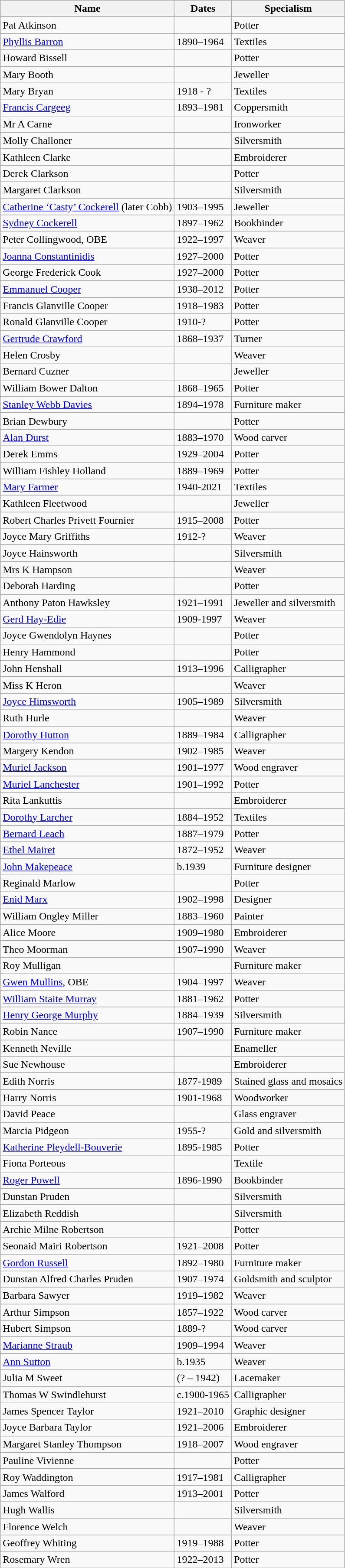<table class="wikitable sortable" style=text-align:left>
<tr>
<th scope="col">Name</th>
<th scope="col">Dates</th>
<th scope="col">Specialism</th>
</tr>
<tr>
<td>Pat Atkinson</td>
<td></td>
<td>Potter</td>
</tr>
<tr>
<td><a href='#'>Phyllis Barron</a></td>
<td>1890–1964</td>
<td>Textiles</td>
</tr>
<tr>
<td>Howard Bissell</td>
<td></td>
<td>Potter</td>
</tr>
<tr>
<td>Mary Booth</td>
<td></td>
<td>Jeweller</td>
</tr>
<tr>
<td>Mary Bryan</td>
<td>1918 - ?</td>
<td>Textiles</td>
</tr>
<tr>
<td><a href='#'>Francis Cargeeg</a></td>
<td>1893–1981</td>
<td>Coppersmith</td>
</tr>
<tr>
<td>Mr A Carne</td>
<td></td>
<td>Ironworker</td>
</tr>
<tr>
<td>Molly Challoner</td>
<td></td>
<td>Silversmith</td>
</tr>
<tr>
<td>Kathleen Clarke</td>
<td></td>
<td>Embroiderer</td>
</tr>
<tr>
<td>Derek Clarkson</td>
<td></td>
<td>Potter</td>
</tr>
<tr>
<td>Margaret Clarkson</td>
<td></td>
<td>Silversmith</td>
</tr>
<tr>
<td><a href='#'>Catherine ‘Casty’ Cockerell</a> (later Cobb) </td>
<td>1903–1995</td>
<td>Jeweller</td>
</tr>
<tr>
<td><a href='#'>Sydney Cockerell</a></td>
<td>1897–1962</td>
<td>Bookbinder</td>
</tr>
<tr>
<td>Peter Collingwood, OBE</td>
<td>1922–1997</td>
<td>Weaver</td>
</tr>
<tr>
<td><a href='#'>Joanna Constantinidis</a></td>
<td>1927–2000</td>
<td>Potter</td>
</tr>
<tr>
<td>George Frederick Cook</td>
<td>1927–2000</td>
<td>Potter</td>
</tr>
<tr>
<td><a href='#'>Emmanuel Cooper</a></td>
<td>1938–2012</td>
<td>Potter</td>
</tr>
<tr>
<td>Francis Glanville Cooper</td>
<td>1918–1983</td>
<td>Potter</td>
</tr>
<tr>
<td>Ronald Glanville Cooper</td>
<td>1910-?</td>
<td>Potter</td>
</tr>
<tr>
<td><a href='#'>Gertrude Crawford</a></td>
<td>1868–1937</td>
<td>Turner</td>
</tr>
<tr>
<td>Helen Crosby</td>
<td></td>
<td>Weaver</td>
</tr>
<tr>
<td>Bernard Cuzner</td>
<td></td>
<td>Jeweller</td>
</tr>
<tr>
<td>William Bower Dalton</td>
<td>1868–1965</td>
<td>Potter</td>
</tr>
<tr>
<td><a href='#'>Stanley Webb Davies</a></td>
<td>1894–1978</td>
<td>Furniture maker</td>
</tr>
<tr>
<td>Brian Dewbury</td>
<td></td>
<td>Potter</td>
</tr>
<tr>
<td><a href='#'>Alan Durst</a></td>
<td>1883–1970</td>
<td>Wood carver</td>
</tr>
<tr>
<td>Derek Emms</td>
<td>1929–2004</td>
<td>Potter</td>
</tr>
<tr>
<td>William Fishley Holland</td>
<td>1889–1969</td>
<td>Potter</td>
</tr>
<tr>
<td><a href='#'>Mary Farmer</a></td>
<td>1940-2021</td>
<td>Textiles</td>
</tr>
<tr>
<td>Kathleen Fleetwood</td>
<td></td>
<td>Jeweller</td>
</tr>
<tr>
<td>Robert Charles Privett Fournier</td>
<td>1915–2008</td>
<td>Potter</td>
</tr>
<tr>
<td>Joyce Mary Griffiths</td>
<td>1912-?</td>
<td>Weaver</td>
</tr>
<tr>
<td>Joyce Hainsworth</td>
<td></td>
<td>Silversmith</td>
</tr>
<tr>
<td>Mrs K Hampson</td>
<td></td>
<td>Weaver</td>
</tr>
<tr>
<td>Deborah Harding</td>
<td></td>
<td>Potter</td>
</tr>
<tr>
<td>Anthony Paton Hawksley</td>
<td>1921–1991</td>
<td>Jeweller and silversmith</td>
</tr>
<tr>
<td><a href='#'>Gerd Hay-Edie</a></td>
<td>1909-1997</td>
<td>Weaver</td>
</tr>
<tr>
<td>Joyce Gwendolyn Haynes</td>
<td></td>
<td>Potter</td>
</tr>
<tr>
<td>Henry Hammond</td>
<td></td>
<td>Potter</td>
</tr>
<tr>
<td>John Henshall</td>
<td>1913–1996</td>
<td>Calligrapher</td>
</tr>
<tr>
<td>Miss K Heron</td>
<td></td>
<td>Weaver</td>
</tr>
<tr>
<td><a href='#'>Joyce Himsworth</a></td>
<td>1905–1989</td>
<td>Silversmith</td>
</tr>
<tr>
<td>Ruth Hurle</td>
<td></td>
<td>Weaver</td>
</tr>
<tr>
<td><a href='#'>Dorothy Hutton</a></td>
<td>1889–1984</td>
<td>Calligrapher</td>
</tr>
<tr>
<td>Margery Kendon</td>
<td>1902–1985</td>
<td>Weaver</td>
</tr>
<tr>
<td><a href='#'>Muriel Jackson</a></td>
<td>1901–1977</td>
<td>Wood engraver</td>
</tr>
<tr>
<td><a href='#'>Muriel Lanchester</a></td>
<td>1901–1992</td>
<td>Potter</td>
</tr>
<tr>
<td>Rita Lankuttis</td>
<td></td>
<td>Embroiderer</td>
</tr>
<tr>
<td><a href='#'>Dorothy Larcher</a></td>
<td>1884–1952</td>
<td>Textiles</td>
</tr>
<tr>
<td><a href='#'>Bernard Leach</a></td>
<td>1887–1979</td>
<td>Potter</td>
</tr>
<tr>
<td><a href='#'>Ethel Mairet</a></td>
<td>1872–1952</td>
<td>Weaver</td>
</tr>
<tr>
<td><a href='#'>John Makepeace</a></td>
<td>b.1939</td>
<td>Furniture designer</td>
</tr>
<tr>
<td>Reginald Marlow</td>
<td></td>
<td>Potter</td>
</tr>
<tr>
<td><a href='#'>Enid Marx</a></td>
<td>1902–1998</td>
<td>Designer</td>
</tr>
<tr>
<td>William Ongley Miller</td>
<td>1883–1960</td>
<td>Painter</td>
</tr>
<tr>
<td>Alice Moore</td>
<td>1909–1980</td>
<td>Embroiderer</td>
</tr>
<tr>
<td>Theo Moorman</td>
<td>1907–1990</td>
<td>Weaver</td>
</tr>
<tr>
<td>Roy Mulligan</td>
<td></td>
<td>Furniture maker</td>
</tr>
<tr>
<td><a href='#'>Gwen Mullins</a>, OBE</td>
<td>1904–1997</td>
<td>Weaver</td>
</tr>
<tr>
<td><a href='#'>William Staite Murray</a></td>
<td>1881–1962</td>
<td>Potter</td>
</tr>
<tr>
<td><a href='#'>Henry George Murphy</a></td>
<td>1884–1939</td>
<td>Silversmith</td>
</tr>
<tr>
<td>Robin Nance</td>
<td>1907–1990</td>
<td>Furniture maker</td>
</tr>
<tr>
<td>Kenneth Neville</td>
<td></td>
<td>Enameller</td>
</tr>
<tr>
<td>Sue Newhouse</td>
<td></td>
<td>Embroiderer</td>
</tr>
<tr>
<td>Edith Norris</td>
<td>1877-1989</td>
<td>Stained glass and mosaics</td>
</tr>
<tr>
<td>Harry Norris</td>
<td>1901-1968</td>
<td>Woodworker</td>
</tr>
<tr>
<td>David Peace</td>
<td></td>
<td>Glass engraver</td>
</tr>
<tr>
<td>Marcia Pidgeon</td>
<td>1955-?</td>
<td>Gold and silversmith</td>
</tr>
<tr>
<td><a href='#'>Katherine Pleydell-Bouverie</a></td>
<td>1895-1985</td>
<td>Potter</td>
</tr>
<tr>
<td>Fiona Porteous</td>
<td></td>
<td>Textile</td>
</tr>
<tr>
<td><a href='#'>Roger Powell</a></td>
<td>1896-1990</td>
<td>Bookbinder</td>
</tr>
<tr>
<td>Dunstan Pruden</td>
<td></td>
<td>Silversmith</td>
</tr>
<tr>
<td>Elizabeth Reddish</td>
<td></td>
<td>Silversmith</td>
</tr>
<tr>
<td>Archie Milne Robertson</td>
<td></td>
<td>Potter</td>
</tr>
<tr>
<td>Seonaid Mairi Robertson</td>
<td>1921–2008</td>
<td>Potter</td>
</tr>
<tr>
<td><a href='#'>Gordon Russell</a></td>
<td>1892–1980</td>
<td>Furniture maker</td>
</tr>
<tr>
<td>Dunstan Alfred Charles Pruden</td>
<td>1907–1974</td>
<td>Goldsmith and sculptor</td>
</tr>
<tr>
<td>Barbara Sawyer</td>
<td>1919–1982</td>
<td>Weaver</td>
</tr>
<tr>
<td>Arthur Simpson</td>
<td>1857–1922</td>
<td>Wood carver</td>
</tr>
<tr>
<td>Hubert Simpson</td>
<td>1889-?</td>
<td>Wood carver</td>
</tr>
<tr>
<td><a href='#'>Marianne Straub</a></td>
<td>1909–1994</td>
<td>Weaver</td>
</tr>
<tr>
<td><a href='#'>Ann Sutton</a></td>
<td>b.1935</td>
<td>Weaver</td>
</tr>
<tr>
<td>Julia M Sweet</td>
<td>(? – 1942)</td>
<td>Lacemaker</td>
</tr>
<tr>
<td>Thomas W Swindlehurst</td>
<td>c.1900-1965</td>
<td>Calligrapher</td>
</tr>
<tr>
<td>James Spencer Taylor</td>
<td>1921–2010</td>
<td>Graphic designer</td>
</tr>
<tr>
<td>Joyce Barbara Taylor</td>
<td>1921–2006</td>
<td>Embroiderer</td>
</tr>
<tr>
<td>Margaret Stanley Thompson</td>
<td>1918–2007</td>
<td>Wood engraver</td>
</tr>
<tr>
<td>Pauline Vivienne</td>
<td></td>
<td>Potter</td>
</tr>
<tr>
<td>Roy Waddington</td>
<td>1917–1981</td>
<td>Calligrapher</td>
</tr>
<tr>
<td>James Walford</td>
<td>1913–2001</td>
<td>Potter</td>
</tr>
<tr>
<td>Hugh Wallis</td>
<td></td>
<td>Silversmith</td>
</tr>
<tr>
<td>Florence Welch</td>
<td></td>
<td>Weaver</td>
</tr>
<tr>
<td>Geoffrey Whiting</td>
<td>1919–1988</td>
<td>Potter</td>
</tr>
<tr>
<td>Rosemary Wren</td>
<td>1922–2013</td>
<td>Potter</td>
</tr>
<tr>
</tr>
</table>
